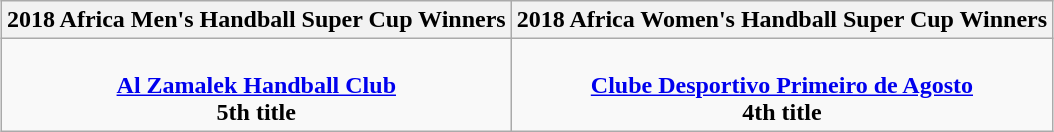<table class=wikitable style="text-align:center; margin:auto">
<tr>
<th>2018 Africa Men's Handball Super Cup Winners</th>
<th>2018 Africa Women's Handball Super Cup Winners</th>
</tr>
<tr>
<td><br><strong><a href='#'>Al Zamalek Handball Club</a></strong><br><strong>5th title</strong></td>
<td><br><strong><a href='#'>Clube Desportivo Primeiro de Agosto</a></strong><br><strong>4th title</strong></td>
</tr>
</table>
